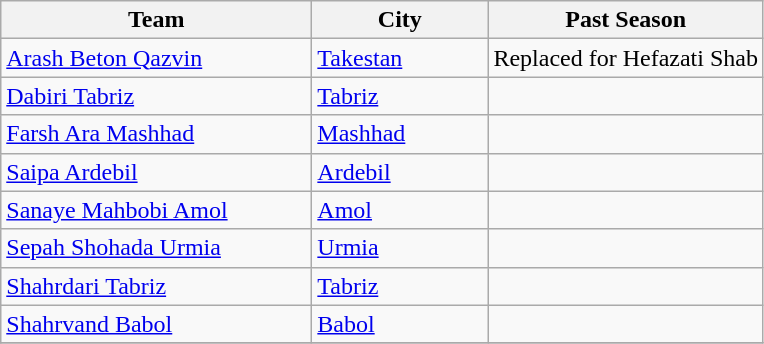<table class="wikitable sortable">
<tr>
<th width=200>Team</th>
<th width=110>City</th>
<th>Past Season</th>
</tr>
<tr>
<td align=left><a href='#'>Arash Beton Qazvin</a></td>
<td><a href='#'>Takestan</a></td>
<td>Replaced for Hefazati Shab</td>
</tr>
<tr>
<td align=left><a href='#'>Dabiri Tabriz</a></td>
<td><a href='#'>Tabriz</a></td>
<td></td>
</tr>
<tr>
<td align=left><a href='#'>Farsh Ara Mashhad</a></td>
<td><a href='#'>Mashhad</a></td>
<td></td>
</tr>
<tr>
<td align=left><a href='#'>Saipa Ardebil</a></td>
<td><a href='#'>Ardebil</a></td>
<td></td>
</tr>
<tr>
<td align=left><a href='#'>Sanaye Mahbobi Amol</a></td>
<td><a href='#'>Amol</a></td>
<td></td>
</tr>
<tr>
<td align=left><a href='#'>Sepah Shohada Urmia</a></td>
<td><a href='#'>Urmia</a></td>
<td></td>
</tr>
<tr>
<td align=left><a href='#'>Shahrdari Tabriz</a></td>
<td><a href='#'>Tabriz</a></td>
<td></td>
</tr>
<tr>
<td align=left><a href='#'>Shahrvand Babol</a></td>
<td><a href='#'>Babol</a></td>
<td></td>
</tr>
<tr>
</tr>
</table>
